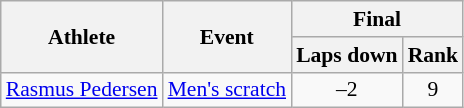<table class="wikitable" style="font-size:90%">
<tr>
<th rowspan=2>Athlete</th>
<th rowspan=2>Event</th>
<th colspan=2>Final</th>
</tr>
<tr>
<th>Laps down</th>
<th>Rank</th>
</tr>
<tr align=center>
<td align=left><a href='#'>Rasmus Pedersen</a></td>
<td align=left><a href='#'>Men's scratch</a></td>
<td>–2</td>
<td>9</td>
</tr>
</table>
